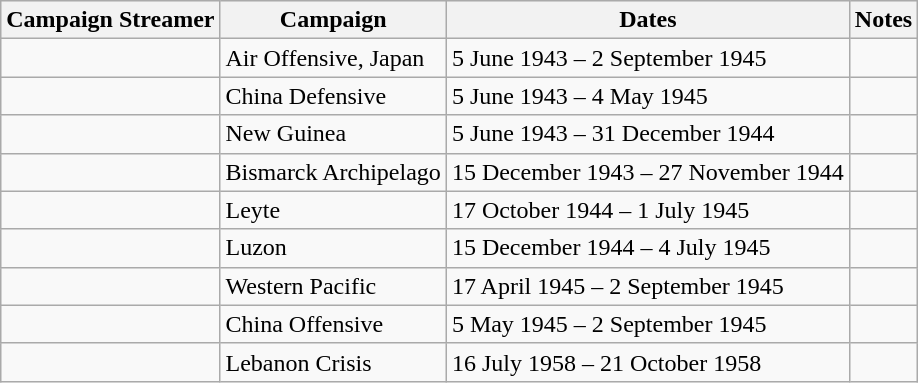<table class="wikitable">
<tr style="background:#efefef;">
<th>Campaign Streamer</th>
<th>Campaign</th>
<th>Dates</th>
<th>Notes</th>
</tr>
<tr>
<td></td>
<td>Air Offensive, Japan</td>
<td>5 June 1943 – 2 September 1945</td>
<td></td>
</tr>
<tr>
<td></td>
<td>China Defensive</td>
<td>5 June 1943 – 4 May 1945</td>
<td></td>
</tr>
<tr>
<td></td>
<td>New Guinea</td>
<td>5 June 1943 – 31 December 1944</td>
<td></td>
</tr>
<tr>
<td></td>
<td>Bismarck Archipelago</td>
<td>15 December 1943 – 27 November 1944</td>
<td></td>
</tr>
<tr>
<td></td>
<td>Leyte</td>
<td>17 October 1944 – 1 July 1945</td>
<td></td>
</tr>
<tr>
<td></td>
<td>Luzon</td>
<td>15 December 1944 – 4 July 1945</td>
<td></td>
</tr>
<tr>
<td></td>
<td>Western Pacific</td>
<td>17 April 1945 – 2 September 1945</td>
<td></td>
</tr>
<tr>
<td></td>
<td>China Offensive</td>
<td>5 May 1945 – 2 September 1945</td>
<td></td>
</tr>
<tr>
<td></td>
<td>Lebanon Crisis</td>
<td>16 July 1958 – 21 October 1958</td>
<td></td>
</tr>
</table>
